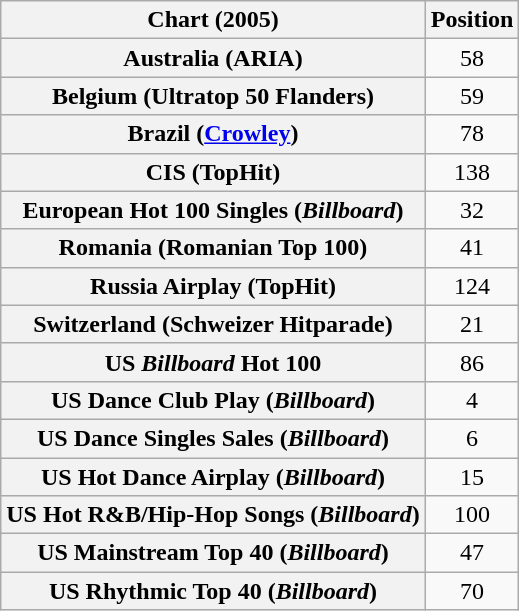<table class="wikitable sortable plainrowheaders" style="text-align:center">
<tr>
<th scope="col">Chart (2005)</th>
<th scope="col">Position</th>
</tr>
<tr>
<th scope="row">Australia (ARIA)</th>
<td>58</td>
</tr>
<tr>
<th scope="row">Belgium (Ultratop 50 Flanders)</th>
<td>59</td>
</tr>
<tr>
<th scope="row">Brazil (<a href='#'>Crowley</a>)</th>
<td>78</td>
</tr>
<tr>
<th scope="row">CIS (TopHit)</th>
<td>138</td>
</tr>
<tr>
<th scope="row">European Hot 100 Singles (<em>Billboard</em>)</th>
<td>32</td>
</tr>
<tr>
<th scope="row">Romania (Romanian Top 100)</th>
<td>41</td>
</tr>
<tr>
<th scope="row">Russia Airplay (TopHit)</th>
<td>124</td>
</tr>
<tr>
<th scope="row">Switzerland (Schweizer Hitparade)</th>
<td>21</td>
</tr>
<tr>
<th scope="row">US <em>Billboard</em> Hot 100</th>
<td>86</td>
</tr>
<tr>
<th scope="row">US Dance Club Play (<em>Billboard</em>)</th>
<td>4</td>
</tr>
<tr>
<th scope="row">US Dance Singles Sales (<em>Billboard</em>)</th>
<td>6</td>
</tr>
<tr>
<th scope="row">US Hot Dance Airplay (<em>Billboard</em>)</th>
<td>15</td>
</tr>
<tr>
<th scope="row">US Hot R&B/Hip-Hop Songs (<em>Billboard</em>)</th>
<td>100</td>
</tr>
<tr>
<th scope="row">US Mainstream Top 40 (<em>Billboard</em>)</th>
<td>47</td>
</tr>
<tr>
<th scope="row">US Rhythmic Top 40 (<em>Billboard</em>)</th>
<td>70</td>
</tr>
</table>
